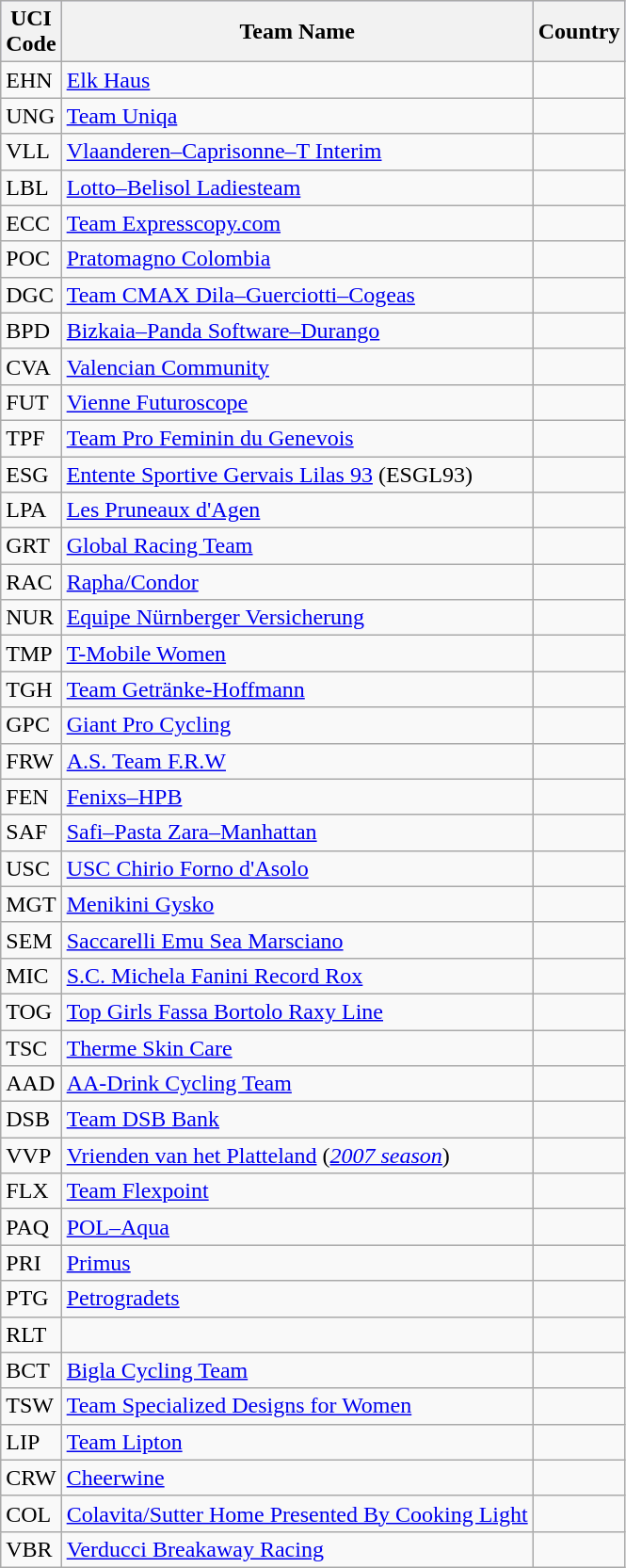<table class="wikitable">
<tr style="background:#ccccff;">
<th>UCI<br>Code</th>
<th>Team Name</th>
<th>Country</th>
</tr>
<tr>
<td>EHN</td>
<td><a href='#'>Elk Haus</a></td>
<td></td>
</tr>
<tr>
<td>UNG</td>
<td><a href='#'>Team Uniqa</a></td>
<td></td>
</tr>
<tr>
<td>VLL</td>
<td><a href='#'>Vlaanderen–Caprisonne–T Interim</a></td>
<td></td>
</tr>
<tr>
<td>LBL</td>
<td><a href='#'>Lotto–Belisol Ladiesteam</a></td>
<td></td>
</tr>
<tr>
<td>ECC</td>
<td><a href='#'>Team Expresscopy.com</a></td>
<td></td>
</tr>
<tr>
<td>POC</td>
<td><a href='#'>Pratomagno Colombia</a></td>
<td></td>
</tr>
<tr>
<td>DGC</td>
<td><a href='#'>Team CMAX Dila–Guerciotti–Cogeas</a></td>
<td></td>
</tr>
<tr>
<td>BPD</td>
<td><a href='#'>Bizkaia–Panda Software–Durango</a></td>
<td></td>
</tr>
<tr>
<td>CVA</td>
<td><a href='#'>Valencian Community</a></td>
<td></td>
</tr>
<tr>
<td>FUT</td>
<td><a href='#'>Vienne Futuroscope</a></td>
<td></td>
</tr>
<tr>
<td>TPF</td>
<td><a href='#'>Team Pro Feminin du Genevois</a></td>
<td></td>
</tr>
<tr>
<td>ESG</td>
<td><a href='#'>Entente Sportive Gervais Lilas 93</a> (ESGL93)</td>
<td></td>
</tr>
<tr>
<td>LPA</td>
<td><a href='#'>Les Pruneaux d'Agen</a></td>
<td></td>
</tr>
<tr>
<td>GRT</td>
<td><a href='#'>Global Racing Team</a></td>
<td></td>
</tr>
<tr>
<td>RAC</td>
<td><a href='#'>Rapha/Condor</a></td>
<td></td>
</tr>
<tr>
<td>NUR</td>
<td><a href='#'>Equipe Nürnberger Versicherung</a></td>
<td></td>
</tr>
<tr>
<td>TMP</td>
<td><a href='#'>T-Mobile Women</a></td>
<td></td>
</tr>
<tr>
<td>TGH</td>
<td><a href='#'>Team Getränke-Hoffmann</a></td>
<td></td>
</tr>
<tr>
<td>GPC</td>
<td><a href='#'>Giant Pro Cycling</a></td>
<td></td>
</tr>
<tr>
<td>FRW</td>
<td><a href='#'>A.S. Team F.R.W</a></td>
<td></td>
</tr>
<tr>
<td>FEN</td>
<td><a href='#'>Fenixs–HPB</a></td>
<td></td>
</tr>
<tr>
<td>SAF</td>
<td><a href='#'>Safi–Pasta Zara–Manhattan</a></td>
<td></td>
</tr>
<tr>
<td>USC</td>
<td><a href='#'>USC Chirio Forno d'Asolo</a></td>
<td></td>
</tr>
<tr>
<td>MGT</td>
<td><a href='#'>Menikini Gysko</a></td>
<td></td>
</tr>
<tr>
<td>SEM</td>
<td><a href='#'>Saccarelli Emu Sea Marsciano</a></td>
<td></td>
</tr>
<tr>
<td>MIC</td>
<td><a href='#'>S.C. Michela Fanini Record Rox</a></td>
<td></td>
</tr>
<tr>
<td>TOG</td>
<td><a href='#'>Top Girls Fassa Bortolo Raxy Line</a></td>
<td></td>
</tr>
<tr>
<td>TSC</td>
<td><a href='#'>Therme Skin Care</a></td>
<td></td>
</tr>
<tr>
<td>AAD</td>
<td><a href='#'>AA-Drink Cycling Team</a></td>
<td></td>
</tr>
<tr>
<td>DSB</td>
<td><a href='#'>Team DSB Bank</a></td>
<td></td>
</tr>
<tr>
<td>VVP</td>
<td><a href='#'>Vrienden van het Platteland</a> (<em><a href='#'>2007 season</a></em>)</td>
<td></td>
</tr>
<tr>
<td>FLX</td>
<td><a href='#'>Team Flexpoint</a></td>
<td></td>
</tr>
<tr>
<td>PAQ</td>
<td><a href='#'>POL–Aqua</a></td>
<td></td>
</tr>
<tr>
<td>PRI</td>
<td><a href='#'>Primus</a></td>
<td></td>
</tr>
<tr>
<td>PTG</td>
<td><a href='#'>Petrogradets</a></td>
<td></td>
</tr>
<tr>
<td>RLT</td>
<td></td>
<td></td>
</tr>
<tr>
<td>BCT</td>
<td><a href='#'>Bigla Cycling Team</a></td>
<td></td>
</tr>
<tr>
<td>TSW</td>
<td><a href='#'>Team Specialized Designs for Women</a></td>
<td></td>
</tr>
<tr>
<td>LIP</td>
<td><a href='#'>Team Lipton</a></td>
<td></td>
</tr>
<tr>
<td>CRW</td>
<td><a href='#'>Cheerwine</a></td>
<td></td>
</tr>
<tr>
<td>COL</td>
<td><a href='#'>Colavita/Sutter Home Presented By Cooking Light</a></td>
<td></td>
</tr>
<tr>
<td>VBR</td>
<td><a href='#'>Verducci Breakaway Racing</a></td>
<td></td>
</tr>
</table>
